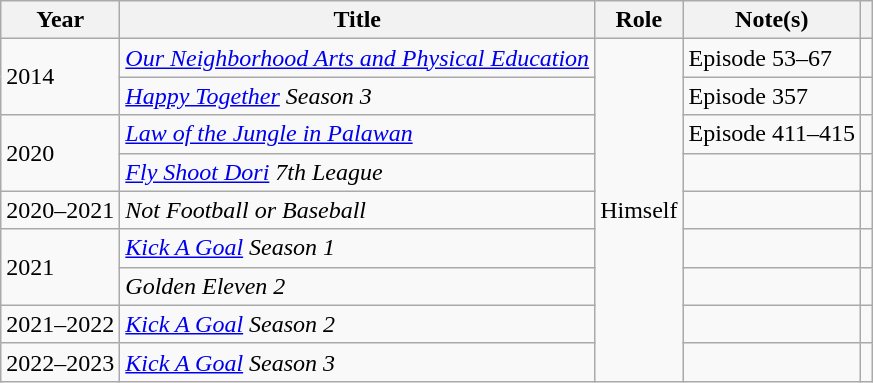<table class="wikitable sortable plainrowheaders">
<tr>
<th scope="col">Year</th>
<th scope="col">Title</th>
<th scope="col">Role</th>
<th scope="col" class="unsortable">Note(s)</th>
<th scope="col" class="unsortable"></th>
</tr>
<tr>
<td rowspan=2>2014</td>
<td><em><a href='#'>Our Neighborhood Arts and Physical Education</a></em></td>
<td rowspan=9>Himself</td>
<td>Episode 53–67</td>
<td></td>
</tr>
<tr>
<td><em><a href='#'>Happy Together</a> Season 3</em></td>
<td>Episode 357</td>
<td></td>
</tr>
<tr>
<td scope="row" rowspan=2>2020</td>
<td><em><a href='#'>Law of the Jungle in Palawan</a></em></td>
<td>Episode 411–415</td>
<td></td>
</tr>
<tr>
<td><em><a href='#'>Fly Shoot Dori</a> 7th League</em></td>
<td></td>
<td></td>
</tr>
<tr>
<td>2020–2021</td>
<td><em>Not Football or Baseball</em></td>
<td></td>
<td></td>
</tr>
<tr>
<td scope="row" rowspan=2>2021</td>
<td><em><a href='#'>Kick A Goal</a> Season 1</em></td>
<td></td>
<td></td>
</tr>
<tr>
<td><em>Golden Eleven 2</em></td>
<td></td>
<td></td>
</tr>
<tr>
<td scope="row">2021–2022</td>
<td><em><a href='#'>Kick A Goal</a> Season 2</em></td>
<td></td>
<td></td>
</tr>
<tr>
<td scope="row">2022–2023</td>
<td><em><a href='#'>Kick A Goal</a> Season 3</em></td>
<td></td>
<td></td>
</tr>
</table>
